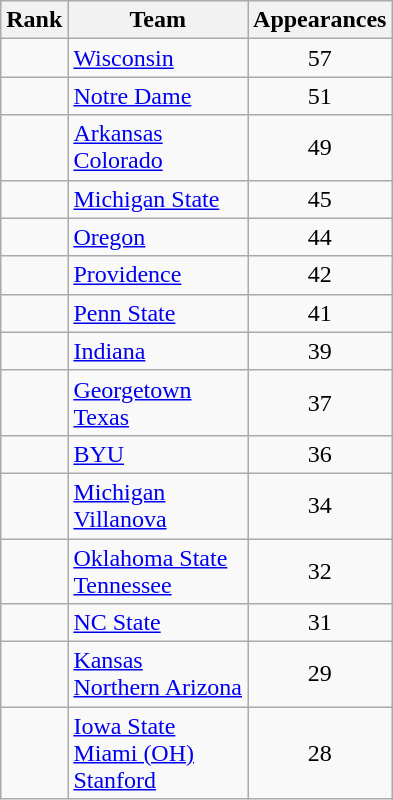<table class="wikitable sortable" style="text-align:center">
<tr>
<th>Rank</th>
<th>Team</th>
<th>Appearances</th>
</tr>
<tr>
<td></td>
<td align=left><a href='#'>Wisconsin</a></td>
<td>57</td>
</tr>
<tr>
<td></td>
<td align=left><a href='#'>Notre Dame</a></td>
<td>51</td>
</tr>
<tr>
<td></td>
<td align=left><a href='#'>Arkansas</a><br><a href='#'>Colorado</a></td>
<td>49</td>
</tr>
<tr>
<td></td>
<td align=left><a href='#'>Michigan State</a></td>
<td>45</td>
</tr>
<tr>
<td></td>
<td align=left><a href='#'>Oregon</a></td>
<td>44</td>
</tr>
<tr>
<td></td>
<td align=left><a href='#'>Providence</a></td>
<td>42</td>
</tr>
<tr>
<td></td>
<td align=left><a href='#'>Penn State</a></td>
<td>41</td>
</tr>
<tr>
<td></td>
<td align=left><a href='#'>Indiana</a></td>
<td>39</td>
</tr>
<tr>
<td></td>
<td align=left><a href='#'>Georgetown</a><br><a href='#'>Texas</a></td>
<td>37</td>
</tr>
<tr>
<td></td>
<td align=left><a href='#'>BYU</a></td>
<td>36</td>
</tr>
<tr>
<td></td>
<td align=left><a href='#'>Michigan</a><br><a href='#'>Villanova</a></td>
<td>34</td>
</tr>
<tr>
<td></td>
<td align=left><a href='#'>Oklahoma State</a><br><a href='#'>Tennessee</a></td>
<td>32</td>
</tr>
<tr>
<td></td>
<td align=left><a href='#'>NC State</a></td>
<td>31</td>
</tr>
<tr>
<td></td>
<td align=left><a href='#'>Kansas</a><br><a href='#'>Northern Arizona</a></td>
<td>29</td>
</tr>
<tr>
<td></td>
<td align=left><a href='#'>Iowa State</a><br><a href='#'>Miami (OH)</a><br><a href='#'>Stanford</a></td>
<td>28</td>
</tr>
</table>
